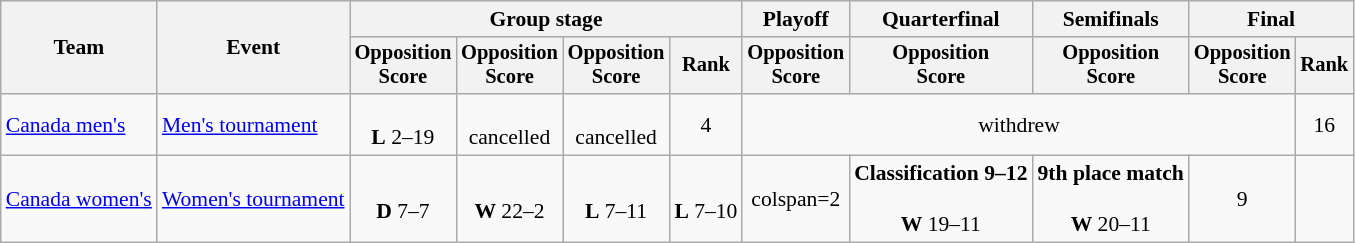<table class=wikitable style=font-size:90%>
<tr>
<th rowspan=2>Team</th>
<th rowspan=2>Event</th>
<th colspan=4>Group stage</th>
<th>Playoff</th>
<th>Quarterfinal</th>
<th>Semifinals</th>
<th colspan=2>Final</th>
</tr>
<tr style=font-size:95%>
<th>Opposition<br>Score</th>
<th>Opposition<br>Score</th>
<th>Opposition<br>Score</th>
<th>Rank</th>
<th>Opposition<br>Score</th>
<th>Opposition<br>Score</th>
<th>Opposition<br>Score</th>
<th>Opposition<br>Score</th>
<th>Rank</th>
</tr>
<tr align=center>
<td align=left><a href='#'>Canada men's</a></td>
<td align=left><a href='#'>Men's tournament</a></td>
<td><br><strong>L</strong> 2–19</td>
<td><br>cancelled</td>
<td><br>cancelled</td>
<td>4</td>
<td colspan=4>withdrew</td>
<td>16</td>
</tr>
<tr align=center>
<td align=left><a href='#'>Canada women's</a></td>
<td align=left><a href='#'>Women's tournament</a></td>
<td><br><strong>D</strong> 7–7</td>
<td><br><strong>W</strong> 22–2</td>
<td><br><strong>L</strong> 7–11</td>
<td><br><strong>L</strong> 7–10</td>
<td>colspan=2 </td>
<td><strong>Classification 9–12</strong><br><br><strong>W</strong> 19–11</td>
<td><strong>9th place match</strong><br><br><strong>W</strong> 20–11</td>
<td>9</td>
</tr>
</table>
